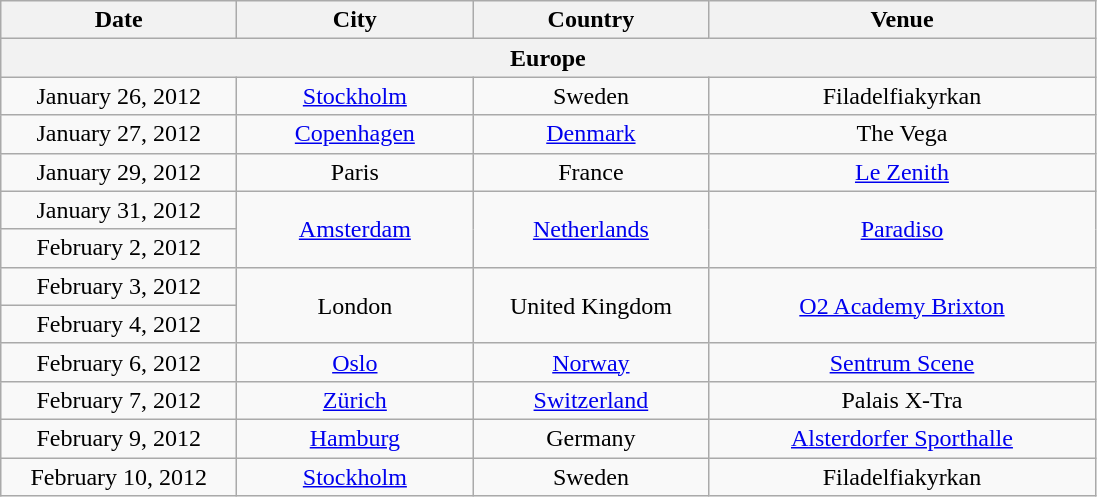<table class="wikitable" style="text-align:center;">
<tr>
<th width="150">Date</th>
<th width="150">City</th>
<th width="150">Country</th>
<th width="250">Venue</th>
</tr>
<tr>
<th colspan="4">Europe</th>
</tr>
<tr>
<td>January 26, 2012</td>
<td><a href='#'>Stockholm</a></td>
<td>Sweden</td>
<td>Filadelfiakyrkan</td>
</tr>
<tr>
<td>January 27, 2012</td>
<td><a href='#'>Copenhagen</a></td>
<td><a href='#'>Denmark</a></td>
<td>The Vega</td>
</tr>
<tr>
<td>January 29, 2012</td>
<td>Paris</td>
<td>France</td>
<td><a href='#'>Le Zenith</a></td>
</tr>
<tr>
<td>January 31, 2012</td>
<td rowspan="2"><a href='#'>Amsterdam</a></td>
<td rowspan="2"><a href='#'>Netherlands</a></td>
<td rowspan="2"><a href='#'>Paradiso</a></td>
</tr>
<tr>
<td>February 2, 2012</td>
</tr>
<tr>
<td>February 3, 2012</td>
<td rowspan="2">London</td>
<td rowspan="2">United Kingdom</td>
<td rowspan="2"><a href='#'>O2 Academy Brixton</a></td>
</tr>
<tr>
<td>February 4, 2012</td>
</tr>
<tr>
<td>February 6, 2012</td>
<td><a href='#'>Oslo</a></td>
<td><a href='#'>Norway</a></td>
<td><a href='#'>Sentrum Scene</a></td>
</tr>
<tr>
<td>February 7, 2012</td>
<td><a href='#'>Zürich</a></td>
<td><a href='#'>Switzerland</a></td>
<td>Palais X-Tra</td>
</tr>
<tr>
<td>February 9, 2012</td>
<td><a href='#'>Hamburg</a></td>
<td>Germany</td>
<td><a href='#'>Alsterdorfer Sporthalle</a></td>
</tr>
<tr>
<td>February 10, 2012</td>
<td><a href='#'>Stockholm</a></td>
<td>Sweden</td>
<td>Filadelfiakyrkan</td>
</tr>
</table>
